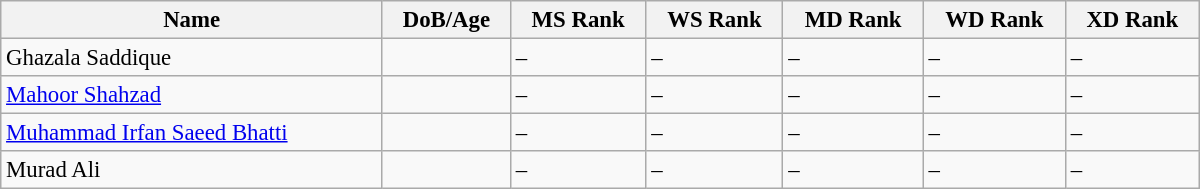<table class="sortable wikitable"  style="width:800px; font-size:95%;">
<tr>
<th align="left">Name</th>
<th align="left">DoB/Age</th>
<th align="left">MS Rank</th>
<th align="left">WS Rank</th>
<th align="left">MD Rank</th>
<th align="left">WD Rank</th>
<th align="left">XD Rank</th>
</tr>
<tr>
<td>Ghazala Saddique</td>
<td></td>
<td>–</td>
<td>–</td>
<td>–</td>
<td>–</td>
<td>–</td>
</tr>
<tr>
<td><a href='#'>Mahoor Shahzad</a></td>
<td></td>
<td>–</td>
<td>–</td>
<td>–</td>
<td>–</td>
<td>–</td>
</tr>
<tr>
<td><a href='#'>Muhammad Irfan Saeed Bhatti</a></td>
<td></td>
<td>–</td>
<td>–</td>
<td>–</td>
<td>–</td>
<td>–</td>
</tr>
<tr>
<td>Murad Ali</td>
<td></td>
<td>–</td>
<td>–</td>
<td>–</td>
<td>–</td>
<td>–</td>
</tr>
</table>
